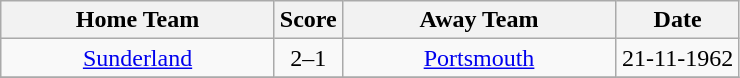<table class="wikitable" style="text-align:center;">
<tr>
<th width=175>Home Team</th>
<th width=20>Score</th>
<th width=175>Away Team</th>
<th width= 75>Date</th>
</tr>
<tr>
<td><a href='#'>Sunderland</a></td>
<td>2–1</td>
<td><a href='#'>Portsmouth</a></td>
<td>21-11-1962</td>
</tr>
<tr>
</tr>
</table>
